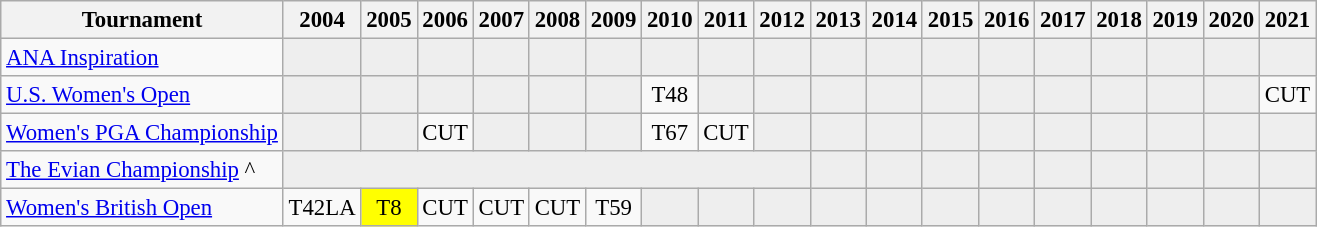<table class="wikitable" style="font-size:95%;text-align:center;">
<tr>
<th>Tournament</th>
<th>2004</th>
<th>2005</th>
<th>2006</th>
<th>2007</th>
<th>2008</th>
<th>2009</th>
<th>2010</th>
<th>2011</th>
<th>2012</th>
<th>2013</th>
<th>2014</th>
<th>2015</th>
<th>2016</th>
<th>2017</th>
<th>2018</th>
<th>2019</th>
<th>2020</th>
<th>2021</th>
</tr>
<tr>
<td align=left><a href='#'>ANA Inspiration</a></td>
<td style="background:#eeeeee;"></td>
<td style="background:#eeeeee;"></td>
<td style="background:#eeeeee;"></td>
<td style="background:#eeeeee;"></td>
<td style="background:#eeeeee;"></td>
<td style="background:#eeeeee;"></td>
<td style="background:#eeeeee;"></td>
<td style="background:#eeeeee;"></td>
<td style="background:#eeeeee;"></td>
<td style="background:#eeeeee;"></td>
<td style="background:#eeeeee;"></td>
<td style="background:#eeeeee;"></td>
<td style="background:#eeeeee;"></td>
<td style="background:#eeeeee;"></td>
<td style="background:#eeeeee;"></td>
<td style="background:#eeeeee;"></td>
<td style="background:#eeeeee;"></td>
<td style="background:#eeeeee;"></td>
</tr>
<tr>
<td align=left><a href='#'>U.S. Women's Open</a></td>
<td style="background:#eeeeee;"></td>
<td style="background:#eeeeee;"></td>
<td style="background:#eeeeee;"></td>
<td style="background:#eeeeee;"></td>
<td style="background:#eeeeee;"></td>
<td style="background:#eeeeee;"></td>
<td>T48</td>
<td style="background:#eeeeee;"></td>
<td style="background:#eeeeee;"></td>
<td style="background:#eeeeee;"></td>
<td style="background:#eeeeee;"></td>
<td style="background:#eeeeee;"></td>
<td style="background:#eeeeee;"></td>
<td style="background:#eeeeee;"></td>
<td style="background:#eeeeee;"></td>
<td style="background:#eeeeee;"></td>
<td style="background:#eeeeee;"></td>
<td>CUT</td>
</tr>
<tr>
<td align=left><a href='#'>Women's PGA Championship</a></td>
<td style="background:#eeeeee;"></td>
<td style="background:#eeeeee;"></td>
<td>CUT</td>
<td style="background:#eeeeee;"></td>
<td style="background:#eeeeee;"></td>
<td style="background:#eeeeee;"></td>
<td>T67</td>
<td>CUT</td>
<td style="background:#eeeeee;"></td>
<td style="background:#eeeeee;"></td>
<td style="background:#eeeeee;"></td>
<td style="background:#eeeeee;"></td>
<td style="background:#eeeeee;"></td>
<td style="background:#eeeeee;"></td>
<td style="background:#eeeeee;"></td>
<td style="background:#eeeeee;"></td>
<td style="background:#eeeeee;"></td>
<td style="background:#eeeeee;"></td>
</tr>
<tr>
<td align=left><a href='#'>The Evian Championship</a> ^</td>
<td style="background:#eeeeee;" colspan=9></td>
<td style="background:#eeeeee;"></td>
<td style="background:#eeeeee;"></td>
<td style="background:#eeeeee;"></td>
<td style="background:#eeeeee;"></td>
<td style="background:#eeeeee;"></td>
<td style="background:#eeeeee;"></td>
<td style="background:#eeeeee;"></td>
<td style="background:#eeeeee;"></td>
<td style="background:#eeeeee;"></td>
</tr>
<tr>
<td align=left><a href='#'>Women's British Open</a></td>
<td>T42<span>LA</span></td>
<td style="background:yellow;">T8</td>
<td>CUT</td>
<td>CUT</td>
<td>CUT</td>
<td>T59</td>
<td style="background:#eeeeee;"></td>
<td style="background:#eeeeee;"></td>
<td style="background:#eeeeee;"></td>
<td style="background:#eeeeee;"></td>
<td style="background:#eeeeee;"></td>
<td style="background:#eeeeee;"></td>
<td style="background:#eeeeee;"></td>
<td style="background:#eeeeee;"></td>
<td style="background:#eeeeee;"></td>
<td style="background:#eeeeee;"></td>
<td style="background:#eeeeee;"></td>
<td style="background:#eeeeee;"></td>
</tr>
</table>
